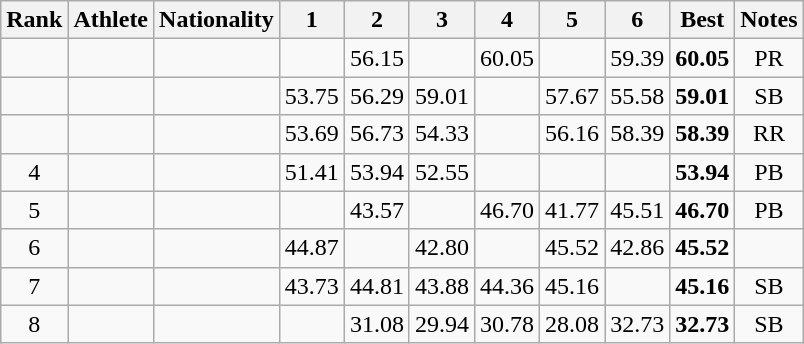<table class="wikitable sortable" style="text-align:center">
<tr>
<th>Rank</th>
<th>Athlete</th>
<th>Nationality</th>
<th>1</th>
<th>2</th>
<th>3</th>
<th>4</th>
<th>5</th>
<th>6</th>
<th>Best</th>
<th>Notes</th>
</tr>
<tr>
<td></td>
<td align=left></td>
<td align="left"></td>
<td></td>
<td>56.15</td>
<td></td>
<td>60.05</td>
<td></td>
<td>59.39</td>
<td><strong>60.05</strong></td>
<td>PR</td>
</tr>
<tr>
<td></td>
<td align=left></td>
<td align="left"></td>
<td>53.75</td>
<td>56.29</td>
<td>59.01</td>
<td></td>
<td>57.67</td>
<td>55.58</td>
<td><strong>59.01</strong></td>
<td>SB</td>
</tr>
<tr>
<td></td>
<td align=left></td>
<td align="left"></td>
<td>53.69</td>
<td>56.73</td>
<td>54.33</td>
<td></td>
<td>56.16</td>
<td>58.39</td>
<td><strong>58.39</strong></td>
<td>RR</td>
</tr>
<tr>
<td>4</td>
<td align=left></td>
<td align="left"></td>
<td>51.41</td>
<td>53.94</td>
<td>52.55</td>
<td></td>
<td></td>
<td></td>
<td><strong>53.94</strong></td>
<td>PB</td>
</tr>
<tr>
<td>5</td>
<td align=left></td>
<td align="left"></td>
<td></td>
<td>43.57</td>
<td></td>
<td>46.70</td>
<td>41.77</td>
<td>45.51</td>
<td><strong>46.70</strong></td>
<td>PB</td>
</tr>
<tr>
<td>6</td>
<td align=left></td>
<td align="left"></td>
<td>44.87</td>
<td></td>
<td>42.80</td>
<td></td>
<td>45.52</td>
<td>42.86</td>
<td><strong>45.52</strong></td>
<td></td>
</tr>
<tr>
<td>7</td>
<td align=left></td>
<td align="left"></td>
<td>43.73</td>
<td>44.81</td>
<td>43.88</td>
<td>44.36</td>
<td>45.16</td>
<td></td>
<td><strong>45.16</strong></td>
<td>SB</td>
</tr>
<tr>
<td>8</td>
<td align=left></td>
<td align="left"></td>
<td></td>
<td>31.08</td>
<td>29.94</td>
<td>30.78</td>
<td>28.08</td>
<td>32.73</td>
<td><strong>32.73</strong></td>
<td>SB</td>
</tr>
</table>
